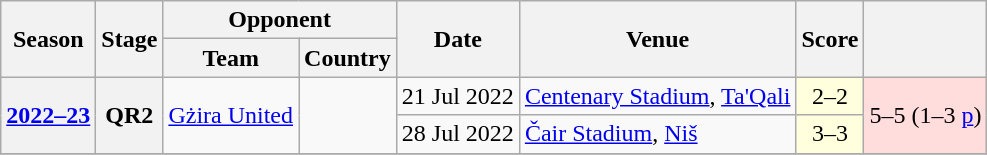<table class="wikitable plainrowheaders">
<tr>
<th rowspan=2>Season</th>
<th rowspan=2>Stage</th>
<th scope="col" colspan=2>Opponent</th>
<th scope="col" rowspan=2>Date</th>
<th scope="col" rowspan=2>Venue</th>
<th scope="col" rowspan=2>Score</th>
<th scope="col" rowspan=2></th>
</tr>
<tr>
<th scope="col">Team</th>
<th scope="col">Country</th>
</tr>
<tr>
<th scope=row rowspan="2"><a href='#'>2022–23</a></th>
<th scope=row rowspan="2">QR2</th>
<td rowspan="2"><a href='#'>Gżira United</a></td>
<td rowspan="2"></td>
<td>21 Jul 2022</td>
<td><a href='#'>Centenary Stadium</a>, <a href='#'>Ta'Qali</a></td>
<td style="text-align:center; background:#ffd;">2–2</td>
<td rowspan="2" style="text-align:center; background:#fdd;">5–5 (1–3 <a href='#'>p</a>)</td>
</tr>
<tr>
<td>28 Jul 2022</td>
<td><a href='#'>Čair Stadium</a>, <a href='#'>Niš</a></td>
<td style="text-align:center; background:#ffd;">3–3</td>
</tr>
<tr>
</tr>
</table>
